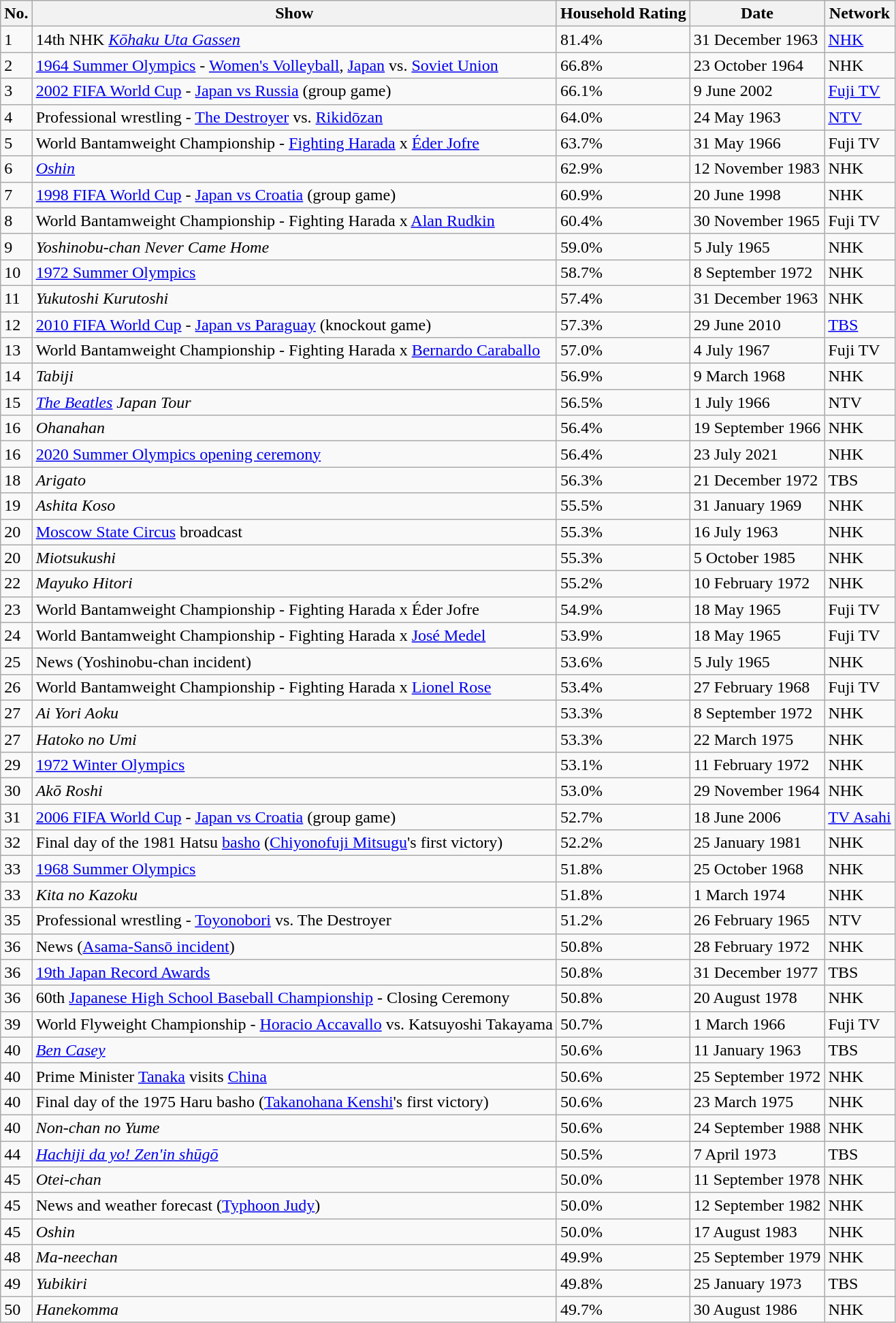<table class="wikitable">
<tr>
<th>No.</th>
<th>Show</th>
<th>Household Rating</th>
<th>Date</th>
<th>Network</th>
</tr>
<tr>
<td>1</td>
<td>14th NHK <em><a href='#'>Kōhaku Uta Gassen</a></em></td>
<td>81.4%</td>
<td>31 December 1963</td>
<td><a href='#'>NHK</a></td>
</tr>
<tr>
<td>2</td>
<td><a href='#'>1964 Summer Olympics</a> - <a href='#'>Women's Volleyball</a>, <a href='#'>Japan</a> vs. <a href='#'>Soviet Union</a></td>
<td>66.8%</td>
<td>23 October 1964</td>
<td>NHK</td>
</tr>
<tr>
<td>3</td>
<td><a href='#'>2002 FIFA World Cup</a> - <a href='#'>Japan vs Russia</a> (group game)</td>
<td>66.1%</td>
<td>9 June 2002</td>
<td><a href='#'>Fuji TV</a></td>
</tr>
<tr>
<td>4</td>
<td>Professional wrestling - <a href='#'>The Destroyer</a> vs. <a href='#'>Rikidōzan</a></td>
<td>64.0%</td>
<td>24 May 1963</td>
<td><a href='#'>NTV</a></td>
</tr>
<tr>
<td>5</td>
<td>World Bantamweight Championship - <a href='#'>Fighting Harada</a> x <a href='#'>Éder Jofre</a></td>
<td>63.7%</td>
<td>31 May 1966</td>
<td>Fuji TV</td>
</tr>
<tr>
<td>6</td>
<td><em><a href='#'>Oshin</a></em></td>
<td>62.9%</td>
<td>12 November 1983</td>
<td>NHK</td>
</tr>
<tr>
<td>7</td>
<td><a href='#'>1998 FIFA World Cup</a> - <a href='#'>Japan vs Croatia</a> (group game)</td>
<td>60.9%</td>
<td>20 June 1998</td>
<td>NHK</td>
</tr>
<tr>
<td>8</td>
<td>World Bantamweight Championship - Fighting Harada x <a href='#'>Alan Rudkin</a></td>
<td>60.4%</td>
<td>30 November 1965</td>
<td>Fuji TV</td>
</tr>
<tr>
<td>9</td>
<td><em>Yoshinobu-chan Never Came Home</em></td>
<td>59.0%</td>
<td>5 July 1965</td>
<td>NHK</td>
</tr>
<tr>
<td>10</td>
<td><a href='#'>1972 Summer Olympics</a></td>
<td>58.7%</td>
<td>8 September 1972</td>
<td>NHK</td>
</tr>
<tr>
<td>11</td>
<td><em>Yukutoshi Kurutoshi</em></td>
<td>57.4%</td>
<td>31 December 1963</td>
<td>NHK</td>
</tr>
<tr>
<td>12</td>
<td><a href='#'>2010 FIFA World Cup</a> - <a href='#'>Japan vs Paraguay</a> (knockout game)</td>
<td>57.3%</td>
<td>29 June 2010</td>
<td><a href='#'>TBS</a></td>
</tr>
<tr>
<td>13</td>
<td>World Bantamweight Championship - Fighting Harada x <a href='#'>Bernardo Caraballo</a></td>
<td>57.0%</td>
<td>4 July 1967</td>
<td>Fuji TV</td>
</tr>
<tr>
<td>14</td>
<td><em>Tabiji</em></td>
<td>56.9%</td>
<td>9 March 1968</td>
<td>NHK</td>
</tr>
<tr>
<td>15</td>
<td><em><a href='#'>The Beatles</a> Japan Tour</em></td>
<td>56.5%</td>
<td>1 July 1966</td>
<td>NTV</td>
</tr>
<tr>
<td>16</td>
<td><em>Ohanahan</em></td>
<td>56.4%</td>
<td>19 September 1966</td>
<td>NHK</td>
</tr>
<tr>
<td>16</td>
<td><a href='#'>2020 Summer Olympics opening ceremony</a></td>
<td>56.4%</td>
<td>23 July 2021</td>
<td>NHK</td>
</tr>
<tr>
<td>18</td>
<td><em>Arigato</em></td>
<td>56.3%</td>
<td>21 December 1972</td>
<td>TBS</td>
</tr>
<tr>
<td>19</td>
<td><em>Ashita Koso</em></td>
<td>55.5%</td>
<td>31 January 1969</td>
<td>NHK</td>
</tr>
<tr>
<td>20</td>
<td><a href='#'>Moscow State Circus</a> broadcast</td>
<td>55.3%</td>
<td>16 July 1963</td>
<td>NHK</td>
</tr>
<tr>
<td>20</td>
<td><em>Miotsukushi</em></td>
<td>55.3%</td>
<td>5 October 1985</td>
<td>NHK</td>
</tr>
<tr>
<td>22</td>
<td><em>Mayuko Hitori</em></td>
<td>55.2%</td>
<td>10 February 1972</td>
<td>NHK</td>
</tr>
<tr>
<td>23</td>
<td>World Bantamweight Championship - Fighting Harada x Éder Jofre</td>
<td>54.9%</td>
<td>18 May 1965</td>
<td>Fuji TV</td>
</tr>
<tr>
<td>24</td>
<td>World Bantamweight Championship - Fighting Harada x <a href='#'>José Medel</a></td>
<td>53.9%</td>
<td>18 May 1965</td>
<td>Fuji TV</td>
</tr>
<tr>
<td>25</td>
<td>News (Yoshinobu-chan incident)</td>
<td>53.6%</td>
<td>5 July 1965</td>
<td>NHK</td>
</tr>
<tr>
<td>26</td>
<td>World Bantamweight Championship - Fighting Harada x <a href='#'>Lionel Rose</a></td>
<td>53.4%</td>
<td>27 February 1968</td>
<td>Fuji TV</td>
</tr>
<tr>
<td>27</td>
<td><em>Ai Yori Aoku</em></td>
<td>53.3%</td>
<td>8 September 1972</td>
<td>NHK</td>
</tr>
<tr>
<td>27</td>
<td><em>Hatoko no Umi</em></td>
<td>53.3%</td>
<td>22 March 1975</td>
<td>NHK</td>
</tr>
<tr>
<td>29</td>
<td><a href='#'>1972 Winter Olympics</a></td>
<td>53.1%</td>
<td>11 February 1972</td>
<td>NHK</td>
</tr>
<tr>
<td>30</td>
<td><em>Akō Roshi</em></td>
<td>53.0%</td>
<td>29 November 1964</td>
<td>NHK</td>
</tr>
<tr>
<td>31</td>
<td><a href='#'>2006 FIFA World Cup</a> - <a href='#'>Japan vs Croatia</a> (group game)</td>
<td>52.7%</td>
<td>18 June 2006</td>
<td><a href='#'>TV Asahi</a></td>
</tr>
<tr>
<td>32</td>
<td>Final day of the 1981 Hatsu <a href='#'>basho</a> (<a href='#'>Chiyonofuji Mitsugu</a>'s first victory)</td>
<td>52.2%</td>
<td>25 January 1981</td>
<td>NHK</td>
</tr>
<tr>
<td>33</td>
<td><a href='#'>1968 Summer Olympics</a></td>
<td>51.8%</td>
<td>25 October 1968</td>
<td>NHK</td>
</tr>
<tr>
<td>33</td>
<td><em>Kita no Kazoku</em></td>
<td>51.8%</td>
<td>1 March 1974</td>
<td>NHK</td>
</tr>
<tr>
<td>35</td>
<td>Professional wrestling - <a href='#'>Toyonobori</a> vs. The Destroyer</td>
<td>51.2%</td>
<td>26 February 1965</td>
<td>NTV</td>
</tr>
<tr>
<td>36</td>
<td>News (<a href='#'>Asama-Sansō incident</a>)</td>
<td>50.8%</td>
<td>28 February 1972</td>
<td>NHK</td>
</tr>
<tr>
<td>36</td>
<td><a href='#'>19th Japan Record Awards</a></td>
<td>50.8%</td>
<td>31 December 1977</td>
<td>TBS</td>
</tr>
<tr>
<td>36</td>
<td>60th <a href='#'>Japanese High School Baseball Championship</a> - Closing Ceremony</td>
<td>50.8%</td>
<td>20 August 1978</td>
<td>NHK</td>
</tr>
<tr>
<td>39</td>
<td>World Flyweight Championship - <a href='#'>Horacio Accavallo</a> vs. Katsuyoshi Takayama</td>
<td>50.7%</td>
<td>1 March 1966</td>
<td>Fuji TV</td>
</tr>
<tr>
<td>40</td>
<td><em><a href='#'>Ben Casey</a></em></td>
<td>50.6%</td>
<td>11 January 1963</td>
<td>TBS</td>
</tr>
<tr>
<td>40</td>
<td>Prime Minister <a href='#'>Tanaka</a> visits <a href='#'>China</a></td>
<td>50.6%</td>
<td>25 September 1972</td>
<td>NHK</td>
</tr>
<tr>
<td>40</td>
<td>Final day of the 1975 Haru basho (<a href='#'>Takanohana Kenshi</a>'s first victory)</td>
<td>50.6%</td>
<td>23 March 1975</td>
<td>NHK</td>
</tr>
<tr>
<td>40</td>
<td><em>Non-chan no Yume</em></td>
<td>50.6%</td>
<td>24 September 1988</td>
<td>NHK</td>
</tr>
<tr>
<td>44</td>
<td><em><a href='#'>Hachiji da yo! Zen'in shūgō</a></em></td>
<td>50.5%</td>
<td>7 April 1973</td>
<td>TBS</td>
</tr>
<tr>
<td>45</td>
<td><em>Otei-chan</em></td>
<td>50.0%</td>
<td>11 September 1978</td>
<td>NHK</td>
</tr>
<tr>
<td>45</td>
<td>News and weather forecast (<a href='#'>Typhoon Judy</a>)</td>
<td>50.0%</td>
<td>12 September 1982</td>
<td>NHK</td>
</tr>
<tr>
<td>45</td>
<td><em>Oshin</em></td>
<td>50.0%</td>
<td>17 August 1983</td>
<td>NHK</td>
</tr>
<tr>
<td>48</td>
<td><em>Ma-neechan</em></td>
<td>49.9%</td>
<td>25 September 1979</td>
<td>NHK</td>
</tr>
<tr>
<td>49</td>
<td><em>Yubikiri</em></td>
<td>49.8%</td>
<td>25 January 1973</td>
<td>TBS</td>
</tr>
<tr>
<td>50</td>
<td><em>Hanekomma</em></td>
<td>49.7%</td>
<td>30 August 1986</td>
<td>NHK</td>
</tr>
</table>
